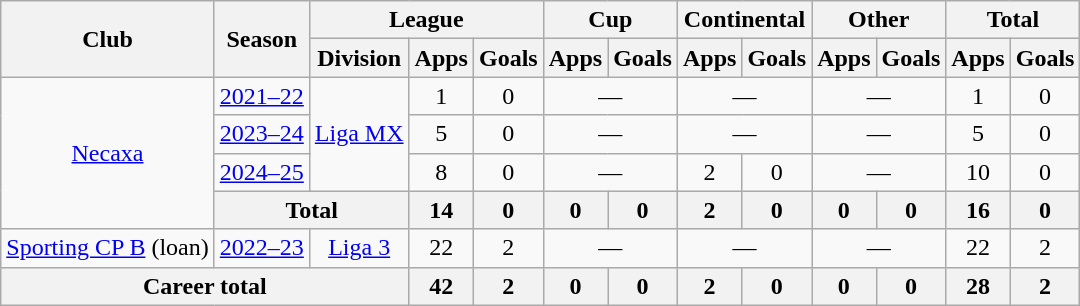<table class="wikitable" style="text-align: center">
<tr>
<th rowspan="2">Club</th>
<th rowspan="2">Season</th>
<th colspan="3">League</th>
<th colspan="2">Cup</th>
<th colspan="2">Continental</th>
<th colspan="2">Other</th>
<th colspan="2">Total</th>
</tr>
<tr>
<th>Division</th>
<th>Apps</th>
<th>Goals</th>
<th>Apps</th>
<th>Goals</th>
<th>Apps</th>
<th>Goals</th>
<th>Apps</th>
<th>Goals</th>
<th>Apps</th>
<th>Goals</th>
</tr>
<tr>
<td rowspan="4"><a href='#'>Necaxa</a></td>
<td><a href='#'>2021–22</a></td>
<td rowspan="3"><a href='#'>Liga MX</a></td>
<td>1</td>
<td>0</td>
<td colspan="2">—</td>
<td colspan="2">—</td>
<td colspan="2">—</td>
<td>1</td>
<td>0</td>
</tr>
<tr>
<td><a href='#'>2023–24</a></td>
<td>5</td>
<td>0</td>
<td colspan="2">—</td>
<td colspan="2">—</td>
<td colspan="2">—</td>
<td>5</td>
<td>0</td>
</tr>
<tr>
<td><a href='#'>2024–25</a></td>
<td>8</td>
<td>0</td>
<td colspan="2">—</td>
<td>2</td>
<td>0</td>
<td colspan="2">—</td>
<td>10</td>
<td>0</td>
</tr>
<tr>
<th colspan="2"><strong>Total</strong></th>
<th>14</th>
<th>0</th>
<th>0</th>
<th>0</th>
<th>2</th>
<th>0</th>
<th>0</th>
<th>0</th>
<th>16</th>
<th>0</th>
</tr>
<tr>
<td><a href='#'>Sporting CP B</a> (loan)</td>
<td><a href='#'>2022–23</a></td>
<td><a href='#'>Liga 3</a></td>
<td>22</td>
<td>2</td>
<td colspan="2">—</td>
<td colspan="2">—</td>
<td colspan="2">—</td>
<td>22</td>
<td>2</td>
</tr>
<tr>
<th colspan="3"><strong>Career total</strong></th>
<th>42</th>
<th>2</th>
<th>0</th>
<th>0</th>
<th>2</th>
<th>0</th>
<th>0</th>
<th>0</th>
<th>28</th>
<th>2</th>
</tr>
</table>
